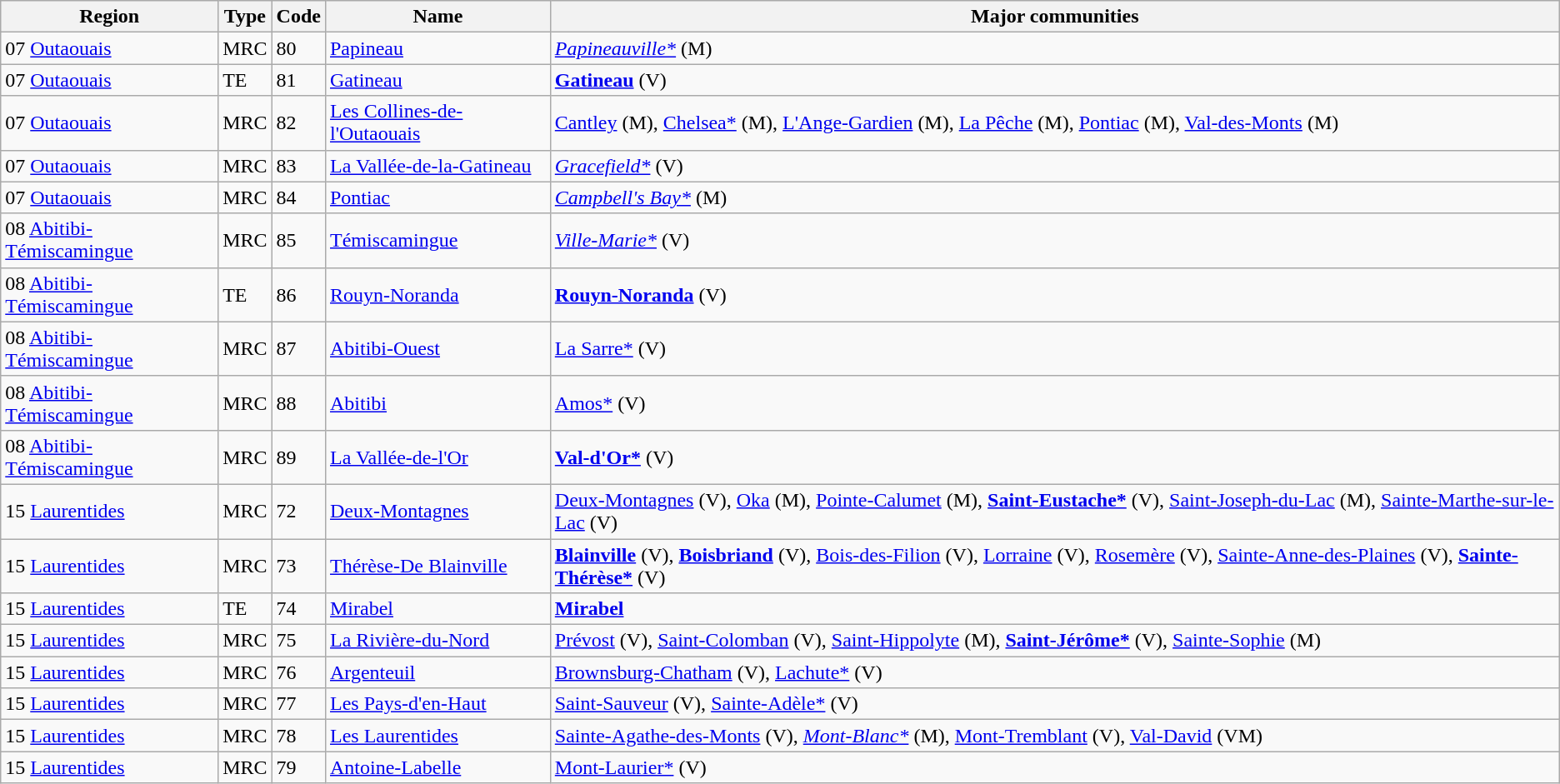<table class="wikitable sortable">
<tr>
<th>Region</th>
<th>Type</th>
<th>Code</th>
<th>Name</th>
<th>Major communities</th>
</tr>
<tr>
<td>07 <a href='#'>Outaouais</a></td>
<td>MRC</td>
<td>80</td>
<td><a href='#'>Papineau</a></td>
<td><em><a href='#'>Papineauville*</a></em> (M)</td>
</tr>
<tr>
<td>07 <a href='#'>Outaouais</a></td>
<td>TE</td>
<td>81</td>
<td><a href='#'>Gatineau</a></td>
<td><strong><a href='#'>Gatineau</a></strong> (V)</td>
</tr>
<tr>
<td>07 <a href='#'>Outaouais</a></td>
<td>MRC</td>
<td>82</td>
<td><a href='#'>Les Collines-de-l'Outaouais</a></td>
<td><a href='#'>Cantley</a> (M), <a href='#'>Chelsea*</a> (M), <a href='#'>L'Ange-Gardien</a> (M), <a href='#'>La Pêche</a> (M), <a href='#'>Pontiac</a> (M), <a href='#'>Val-des-Monts</a> (M)</td>
</tr>
<tr>
<td>07 <a href='#'>Outaouais</a></td>
<td>MRC</td>
<td>83</td>
<td><a href='#'>La Vallée-de-la-Gatineau</a></td>
<td><em><a href='#'>Gracefield*</a></em> (V)</td>
</tr>
<tr>
<td>07 <a href='#'>Outaouais</a></td>
<td>MRC</td>
<td>84</td>
<td><a href='#'>Pontiac</a></td>
<td><em><a href='#'>Campbell's Bay*</a></em> (M)</td>
</tr>
<tr>
<td>08 <a href='#'>Abitibi-Témiscamingue</a></td>
<td>MRC</td>
<td>85</td>
<td><a href='#'>Témiscamingue</a></td>
<td><em><a href='#'>Ville-Marie*</a></em> (V)</td>
</tr>
<tr>
<td>08 <a href='#'>Abitibi-Témiscamingue</a></td>
<td>TE</td>
<td>86</td>
<td><a href='#'>Rouyn-Noranda</a></td>
<td><strong><a href='#'>Rouyn-Noranda</a></strong> (V)</td>
</tr>
<tr>
<td>08 <a href='#'>Abitibi-Témiscamingue</a></td>
<td>MRC</td>
<td>87</td>
<td><a href='#'>Abitibi-Ouest</a></td>
<td><a href='#'>La Sarre*</a> (V)</td>
</tr>
<tr>
<td>08 <a href='#'>Abitibi-Témiscamingue</a></td>
<td>MRC</td>
<td>88</td>
<td><a href='#'>Abitibi</a></td>
<td><a href='#'>Amos*</a> (V)</td>
</tr>
<tr>
<td>08 <a href='#'>Abitibi-Témiscamingue</a></td>
<td>MRC</td>
<td>89</td>
<td><a href='#'>La Vallée-de-l'Or</a></td>
<td><strong><a href='#'>Val-d'Or*</a></strong> (V)</td>
</tr>
<tr>
<td>15 <a href='#'>Laurentides</a></td>
<td>MRC</td>
<td>72</td>
<td><a href='#'>Deux-Montagnes</a></td>
<td><a href='#'>Deux-Montagnes</a> (V), <a href='#'>Oka</a> (M), <a href='#'>Pointe-Calumet</a> (M), <strong><a href='#'>Saint-Eustache*</a></strong> (V), <a href='#'>Saint-Joseph-du-Lac</a> (M), <a href='#'>Sainte-Marthe-sur-le-Lac</a> (V)</td>
</tr>
<tr>
<td>15 <a href='#'>Laurentides</a></td>
<td>MRC</td>
<td>73</td>
<td><a href='#'>Thérèse-De Blainville</a></td>
<td><strong><a href='#'>Blainville</a></strong> (V), <strong><a href='#'>Boisbriand</a></strong> (V), <a href='#'>Bois-des-Filion</a> (V), <a href='#'>Lorraine</a> (V), <a href='#'>Rosemère</a> (V), <a href='#'>Sainte-Anne-des-Plaines</a> (V), <strong><a href='#'>Sainte-Thérèse*</a></strong> (V)</td>
</tr>
<tr>
<td>15 <a href='#'>Laurentides</a></td>
<td>TE</td>
<td>74</td>
<td><a href='#'>Mirabel</a></td>
<td><strong><a href='#'>Mirabel</a></strong></td>
</tr>
<tr>
<td>15 <a href='#'>Laurentides</a></td>
<td>MRC</td>
<td>75</td>
<td><a href='#'>La Rivière-du-Nord</a></td>
<td><a href='#'>Prévost</a> (V), <a href='#'>Saint-Colomban</a> (V), <a href='#'>Saint-Hippolyte</a> (M), <strong><a href='#'>Saint-Jérôme*</a></strong> (V), <a href='#'>Sainte-Sophie</a> (M)</td>
</tr>
<tr>
<td>15 <a href='#'>Laurentides</a></td>
<td>MRC</td>
<td>76</td>
<td><a href='#'>Argenteuil</a></td>
<td><a href='#'>Brownsburg-Chatham</a> (V), <a href='#'>Lachute*</a> (V)</td>
</tr>
<tr>
<td>15 <a href='#'>Laurentides</a></td>
<td>MRC</td>
<td>77</td>
<td><a href='#'>Les Pays-d'en-Haut</a></td>
<td><a href='#'>Saint-Sauveur</a> (V), <a href='#'>Sainte-Adèle*</a> (V)</td>
</tr>
<tr>
<td>15 <a href='#'>Laurentides</a></td>
<td>MRC</td>
<td>78</td>
<td><a href='#'>Les Laurentides</a></td>
<td><a href='#'>Sainte-Agathe-des-Monts</a> (V), <em><a href='#'>Mont-Blanc*</a></em> (M), <a href='#'>Mont-Tremblant</a> (V), <a href='#'>Val-David</a> (VM)</td>
</tr>
<tr>
<td>15 <a href='#'>Laurentides</a></td>
<td>MRC</td>
<td>79</td>
<td><a href='#'>Antoine-Labelle</a></td>
<td><a href='#'>Mont-Laurier*</a> (V)</td>
</tr>
</table>
